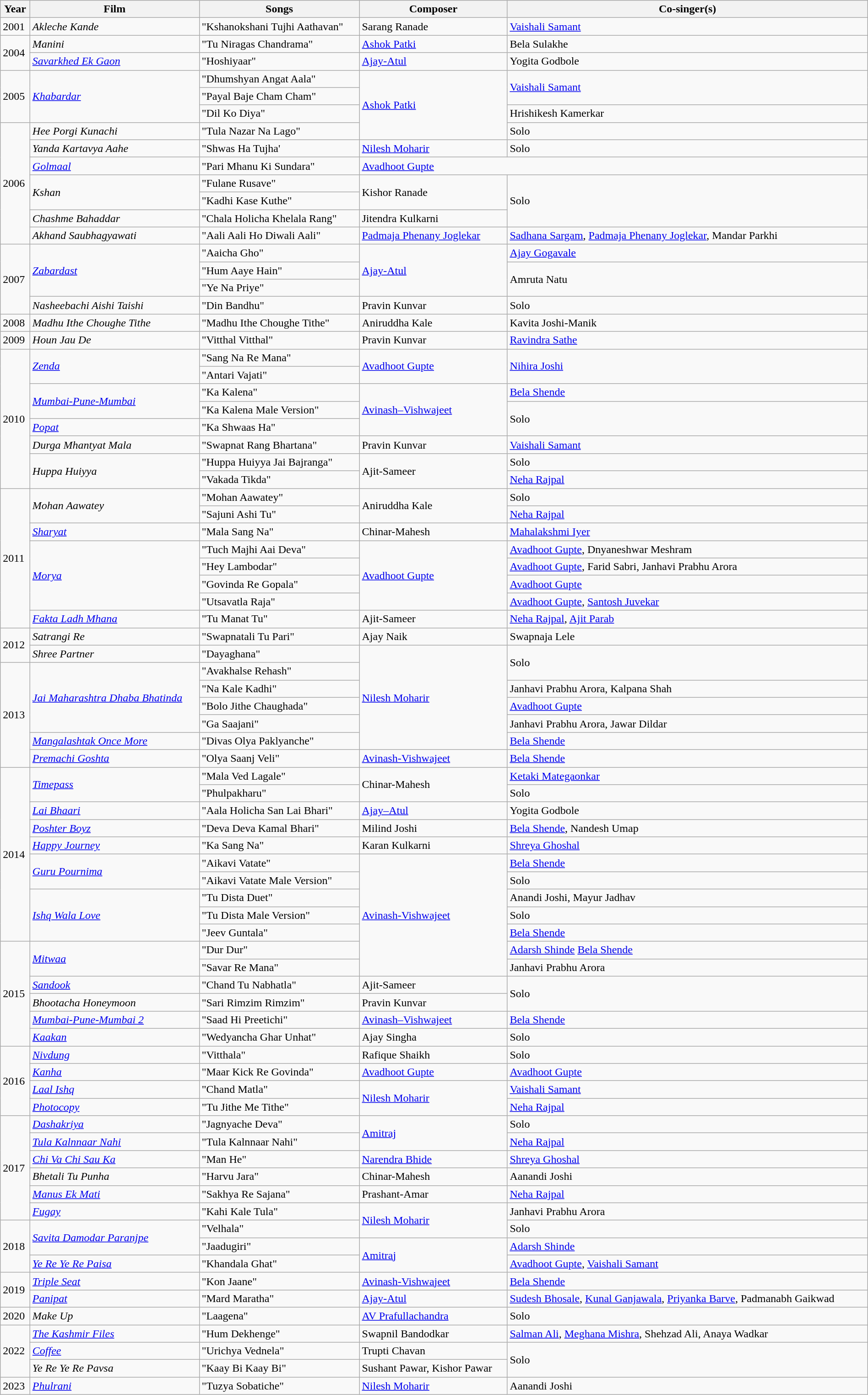<table class="wikitable sortable" width="100%">
<tr>
<th>Year</th>
<th>Film</th>
<th>Songs</th>
<th>Composer</th>
<th>Co-singer(s)</th>
</tr>
<tr>
<td>2001</td>
<td><em>Akleche Kande</em></td>
<td>"Kshanokshani Tujhi Aathavan"</td>
<td>Sarang Ranade</td>
<td><a href='#'>Vaishali Samant</a></td>
</tr>
<tr>
<td rowspan="2">2004</td>
<td><em>Manini</em></td>
<td>"Tu Niragas Chandrama"</td>
<td><a href='#'>Ashok Patki</a></td>
<td>Bela Sulakhe</td>
</tr>
<tr>
<td><em><a href='#'>Savarkhed Ek Gaon</a></em></td>
<td>"Hoshiyaar"</td>
<td><a href='#'>Ajay-Atul</a></td>
<td>Yogita Godbole</td>
</tr>
<tr>
<td rowspan="3">2005</td>
<td rowspan="3"><em><a href='#'>Khabardar</a></em></td>
<td>"Dhumshyan Angat Aala"</td>
<td rowspan="4"><a href='#'>Ashok Patki</a></td>
<td rowspan="2"><a href='#'>Vaishali Samant</a></td>
</tr>
<tr>
<td>"Payal Baje Cham Cham"</td>
</tr>
<tr>
<td>"Dil Ko Diya"</td>
<td>Hrishikesh Kamerkar</td>
</tr>
<tr>
<td rowspan="7">2006</td>
<td><em>Hee Porgi Kunachi</em></td>
<td>"Tula Nazar Na Lago"</td>
<td>Solo</td>
</tr>
<tr>
<td><em>Yanda Kartavya Aahe</em></td>
<td>"Shwas Ha Tujha'</td>
<td><a href='#'>Nilesh Moharir</a></td>
<td>Solo</td>
</tr>
<tr>
<td><em><a href='#'>Golmaal</a></em></td>
<td>"Pari Mhanu Ki Sundara"</td>
<td colspan="2"><a href='#'>Avadhoot Gupte</a></td>
</tr>
<tr>
<td rowspan="2"><em>Kshan</em></td>
<td>"Fulane Rusave"</td>
<td rowspan="2">Kishor Ranade</td>
<td rowspan="3">Solo</td>
</tr>
<tr>
<td>"Kadhi Kase Kuthe"</td>
</tr>
<tr>
<td><em>Chashme Bahaddar</em></td>
<td>"Chala Holicha Khelala Rang"</td>
<td>Jitendra Kulkarni</td>
</tr>
<tr>
<td><em>Akhand Saubhagyawati</em></td>
<td>"Aali Aali Ho Diwali Aali"</td>
<td><a href='#'>Padmaja Phenany Joglekar</a></td>
<td><a href='#'>Sadhana Sargam</a>, <a href='#'>Padmaja Phenany Joglekar</a>, Mandar Parkhi</td>
</tr>
<tr>
<td rowspan="4">2007</td>
<td rowspan="3"><em><a href='#'>Zabardast</a></em></td>
<td>"Aaicha Gho"</td>
<td rowspan="3"><a href='#'>Ajay-Atul</a></td>
<td><a href='#'>Ajay Gogavale</a></td>
</tr>
<tr>
<td>"Hum Aaye Hain"</td>
<td rowspan="2">Amruta Natu</td>
</tr>
<tr>
<td>"Ye Na Priye"</td>
</tr>
<tr>
<td><em>Nasheebachi Aishi Taishi</em></td>
<td>"Din Bandhu"</td>
<td>Pravin Kunvar</td>
<td>Solo</td>
</tr>
<tr>
<td>2008</td>
<td><em>Madhu Ithe Choughe Tithe</em></td>
<td>"Madhu Ithe Choughe Tithe"</td>
<td>Aniruddha Kale</td>
<td>Kavita Joshi-Manik</td>
</tr>
<tr>
<td>2009</td>
<td><em>Houn Jau De</em></td>
<td>"Vitthal Vitthal"</td>
<td>Pravin Kunvar</td>
<td><a href='#'>Ravindra Sathe</a></td>
</tr>
<tr>
<td rowspan="8">2010</td>
<td rowspan="2"><em><a href='#'>Zenda</a></em></td>
<td>"Sang Na Re Mana"</td>
<td rowspan="2"><a href='#'>Avadhoot Gupte</a></td>
<td rowspan="2"><a href='#'>Nihira Joshi</a></td>
</tr>
<tr>
<td>"Antari Vajati"</td>
</tr>
<tr>
<td rowspan="2"><em><a href='#'>Mumbai-Pune-Mumbai</a></em></td>
<td>"Ka Kalena"</td>
<td rowspan="3"><a href='#'>Avinash–Vishwajeet</a></td>
<td><a href='#'>Bela Shende</a></td>
</tr>
<tr>
<td>"Ka Kalena Male Version"</td>
<td rowspan="2">Solo</td>
</tr>
<tr>
<td><em><a href='#'>Popat</a></em></td>
<td>"Ka Shwaas Ha"</td>
</tr>
<tr>
<td><em>Durga Mhantyat Mala</em></td>
<td>"Swapnat Rang Bhartana"</td>
<td>Pravin Kunvar</td>
<td><a href='#'>Vaishali Samant</a></td>
</tr>
<tr>
<td Rowspan="2"><em>Huppa Huiyya</em></td>
<td>"Huppa Huiyya Jai Bajranga"</td>
<td Rowspan="2">Ajit-Sameer</td>
<td>Solo</td>
</tr>
<tr>
<td>"Vakada Tikda"</td>
<td><a href='#'>Neha Rajpal</a></td>
</tr>
<tr>
<td rowspan="8">2011</td>
<td rowspan="2"><em>Mohan Aawatey</em></td>
<td>"Mohan Aawatey"</td>
<td rowspan="2">Aniruddha Kale</td>
<td>Solo</td>
</tr>
<tr>
<td>"Sajuni Ashi Tu"</td>
<td><a href='#'>Neha Rajpal</a></td>
</tr>
<tr>
<td><em><a href='#'>Sharyat</a></em></td>
<td>"Mala Sang Na"</td>
<td>Chinar-Mahesh</td>
<td><a href='#'>Mahalakshmi Iyer</a></td>
</tr>
<tr>
<td rowspan="4"><em><a href='#'>Morya</a></em></td>
<td>"Tuch Majhi Aai Deva"</td>
<td rowspan="4"><a href='#'>Avadhoot Gupte</a></td>
<td><a href='#'>Avadhoot Gupte</a>, Dnyaneshwar Meshram</td>
</tr>
<tr>
<td>"Hey Lambodar"</td>
<td><a href='#'>Avadhoot Gupte</a>, Farid Sabri, Janhavi Prabhu Arora</td>
</tr>
<tr>
<td>"Govinda Re Gopala"</td>
<td><a href='#'>Avadhoot Gupte</a></td>
</tr>
<tr>
<td>"Utsavatla Raja"</td>
<td><a href='#'>Avadhoot Gupte</a>, <a href='#'>Santosh Juvekar</a></td>
</tr>
<tr>
<td><em><a href='#'>Fakta Ladh Mhana</a></em></td>
<td>"Tu Manat Tu"</td>
<td>Ajit-Sameer</td>
<td><a href='#'>Neha Rajpal</a>, <a href='#'>Ajit Parab</a></td>
</tr>
<tr>
<td rowspan="2">2012</td>
<td><em>Satrangi Re</em></td>
<td>"Swapnatali Tu Pari"</td>
<td>Ajay Naik</td>
<td>Swapnaja Lele</td>
</tr>
<tr>
<td><em>Shree Partner</em></td>
<td>"Dayaghana"</td>
<td rowspan="6"><a href='#'>Nilesh Moharir</a></td>
<td rowspan="2">Solo</td>
</tr>
<tr>
<td rowspan="6">2013</td>
<td rowspan="4"><em><a href='#'>Jai Maharashtra Dhaba Bhatinda</a></em></td>
<td>"Avakhalse Rehash"</td>
</tr>
<tr>
<td>"Na Kale Kadhi"</td>
<td>Janhavi Prabhu Arora, Kalpana Shah</td>
</tr>
<tr>
<td>"Bolo Jithe Chaughada"</td>
<td><a href='#'>Avadhoot Gupte</a></td>
</tr>
<tr>
<td>"Ga Saajani"</td>
<td>Janhavi Prabhu Arora, Jawar Dildar</td>
</tr>
<tr>
<td><em><a href='#'>Mangalashtak Once More</a></em></td>
<td>"Divas Olya Paklyanche"</td>
<td><a href='#'>Bela Shende</a></td>
</tr>
<tr>
<td><em><a href='#'>Premachi Goshta</a></em></td>
<td>"Olya Saanj Veli"</td>
<td><a href='#'>Avinash-Vishwajeet</a></td>
<td><a href='#'>Bela Shende</a></td>
</tr>
<tr>
<td rowspan="10">2014</td>
<td rowspan="2"><em><a href='#'>Timepass</a></em></td>
<td>"Mala Ved Lagale"</td>
<td rowspan="2">Chinar-Mahesh</td>
<td><a href='#'>Ketaki Mategaonkar</a></td>
</tr>
<tr>
<td>"Phulpakharu"</td>
<td>Solo</td>
</tr>
<tr>
<td><em><a href='#'>Lai Bhaari</a></em></td>
<td>"Aala Holicha San Lai Bhari"</td>
<td><a href='#'>Ajay–Atul</a></td>
<td>Yogita Godbole</td>
</tr>
<tr>
<td><em><a href='#'>Poshter Boyz</a></em></td>
<td>"Deva Deva Kamal Bhari"</td>
<td>Milind Joshi</td>
<td><a href='#'>Bela Shende</a>, Nandesh Umap</td>
</tr>
<tr>
<td><em><a href='#'>Happy Journey</a></em></td>
<td>"Ka Sang Na"</td>
<td>Karan Kulkarni</td>
<td><a href='#'>Shreya Ghoshal</a></td>
</tr>
<tr>
<td rowspan="2"><em><a href='#'>Guru Pournima</a></em></td>
<td>"Aikavi Vatate"</td>
<td rowspan="7"><a href='#'>Avinash-Vishwajeet</a></td>
<td><a href='#'>Bela Shende</a></td>
</tr>
<tr>
<td>"Aikavi Vatate Male Version"</td>
<td>Solo</td>
</tr>
<tr>
<td rowspan="3"><em><a href='#'>Ishq Wala Love</a></em></td>
<td>"Tu Dista Duet"</td>
<td>Anandi Joshi, Mayur Jadhav</td>
</tr>
<tr>
<td>"Tu Dista Male Version"</td>
<td>Solo</td>
</tr>
<tr>
<td>"Jeev Guntala"</td>
<td><a href='#'>Bela Shende</a></td>
</tr>
<tr>
<td rowspan="6">2015</td>
<td rowspan="2"><em><a href='#'>Mitwaa</a></em></td>
<td>"Dur Dur"</td>
<td><a href='#'>Adarsh Shinde</a> <a href='#'>Bela Shende</a></td>
</tr>
<tr>
<td>"Savar Re Mana"</td>
<td>Janhavi Prabhu Arora</td>
</tr>
<tr>
<td><em><a href='#'>Sandook</a></em></td>
<td>"Chand Tu Nabhatla"</td>
<td>Ajit-Sameer</td>
<td rowspan="2">Solo</td>
</tr>
<tr>
<td><em>Bhootacha Honeymoon</em></td>
<td>"Sari Rimzim Rimzim"</td>
<td>Pravin Kunvar</td>
</tr>
<tr>
<td><em><a href='#'>Mumbai-Pune-Mumbai 2</a></em></td>
<td>"Saad Hi Preetichi"</td>
<td><a href='#'>Avinash–Vishwajeet</a></td>
<td><a href='#'>Bela Shende</a></td>
</tr>
<tr>
<td><em><a href='#'>Kaakan</a></em></td>
<td>"Wedyancha Ghar Unhat"</td>
<td>Ajay Singha</td>
<td>Solo</td>
</tr>
<tr>
<td rowspan="4">2016</td>
<td><em><a href='#'>Nivdung</a></em></td>
<td>"Vitthala"</td>
<td>Rafique Shaikh</td>
<td>Solo</td>
</tr>
<tr>
<td><em><a href='#'>Kanha</a></em></td>
<td>"Maar Kick Re Govinda"</td>
<td><a href='#'>Avadhoot Gupte</a></td>
<td><a href='#'>Avadhoot Gupte</a></td>
</tr>
<tr>
<td><em><a href='#'>Laal Ishq</a></em></td>
<td>"Chand Matla"</td>
<td rowspan="2"><a href='#'>Nilesh Moharir</a></td>
<td><a href='#'>Vaishali Samant</a></td>
</tr>
<tr>
<td><em><a href='#'>Photocopy</a></em></td>
<td>"Tu Jithe Me Tithe"</td>
<td><a href='#'>Neha Rajpal</a></td>
</tr>
<tr>
<td rowspan="6">2017</td>
<td><em><a href='#'>Dashakriya</a></em></td>
<td>"Jagnyache Deva"</td>
<td rowspan="2"><a href='#'>Amitraj</a></td>
<td>Solo</td>
</tr>
<tr>
<td><em><a href='#'>Tula Kalnnaar Nahi</a></em></td>
<td>"Tula Kalnnaar Nahi"</td>
<td><a href='#'>Neha Rajpal</a></td>
</tr>
<tr>
<td><em><a href='#'>Chi Va Chi Sau Ka</a></em></td>
<td>"Man He"</td>
<td><a href='#'>Narendra Bhide</a></td>
<td><a href='#'>Shreya Ghoshal</a></td>
</tr>
<tr>
<td><em>Bhetali Tu Punha</em></td>
<td>"Harvu Jara"</td>
<td>Chinar-Mahesh</td>
<td>Aanandi Joshi</td>
</tr>
<tr>
<td><em><a href='#'>Manus Ek Mati</a></em></td>
<td>"Sakhya Re Sajana"</td>
<td>Prashant-Amar</td>
<td><a href='#'>Neha Rajpal</a></td>
</tr>
<tr>
<td><em><a href='#'>Fugay</a></em></td>
<td>"Kahi Kale Tula"</td>
<td rowspan="2"><a href='#'>Nilesh Moharir</a></td>
<td>Janhavi Prabhu Arora</td>
</tr>
<tr>
<td rowspan="3">2018</td>
<td rowspan="2"><em><a href='#'>Savita Damodar Paranjpe</a></em></td>
<td>"Velhala"</td>
<td>Solo</td>
</tr>
<tr>
<td>"Jaadugiri"</td>
<td rowspan="2"><a href='#'>Amitraj</a></td>
<td><a href='#'>Adarsh Shinde</a></td>
</tr>
<tr>
<td><em><a href='#'>Ye Re Ye Re Paisa</a></em></td>
<td>"Khandala Ghat"</td>
<td><a href='#'>Avadhoot Gupte</a>, <a href='#'>Vaishali Samant</a></td>
</tr>
<tr>
<td rowspan="2">2019</td>
<td><em><a href='#'>Triple Seat</a></em></td>
<td>"Kon Jaane"</td>
<td><a href='#'>Avinash-Vishwajeet</a></td>
<td><a href='#'>Bela Shende</a></td>
</tr>
<tr>
<td><em><a href='#'>Panipat</a></em></td>
<td>"Mard Maratha"</td>
<td><a href='#'>Ajay-Atul</a></td>
<td><a href='#'>Sudesh Bhosale</a>, <a href='#'>Kunal Ganjawala</a>, <a href='#'>Priyanka Barve</a>, Padmanabh Gaikwad</td>
</tr>
<tr>
<td>2020</td>
<td><em>Make Up</em></td>
<td>"Laagena"</td>
<td><a href='#'>AV Prafullachandra</a></td>
<td>Solo</td>
</tr>
<tr>
<td rowspan="3">2022</td>
<td><em><a href='#'>The Kashmir Files</a></em></td>
<td>"Hum Dekhenge"</td>
<td>Swapnil Bandodkar</td>
<td><a href='#'>Salman Ali</a>, <a href='#'>Meghana Mishra</a>, Shehzad Ali, Anaya Wadkar</td>
</tr>
<tr>
<td><em><a href='#'>Coffee</a></em></td>
<td>"Urichya Vednela"</td>
<td>Trupti Chavan</td>
<td rowspan="2">Solo</td>
</tr>
<tr>
<td><em>Ye Re Ye Re Pavsa</em></td>
<td>"Kaay Bi Kaay Bi"</td>
<td>Sushant Pawar, Kishor Pawar</td>
</tr>
<tr>
<td>2023</td>
<td><em><a href='#'>Phulrani</a></em></td>
<td>"Tuzya Sobatiche"</td>
<td><a href='#'>Nilesh Moharir</a></td>
<td>Aanandi Joshi</td>
</tr>
</table>
